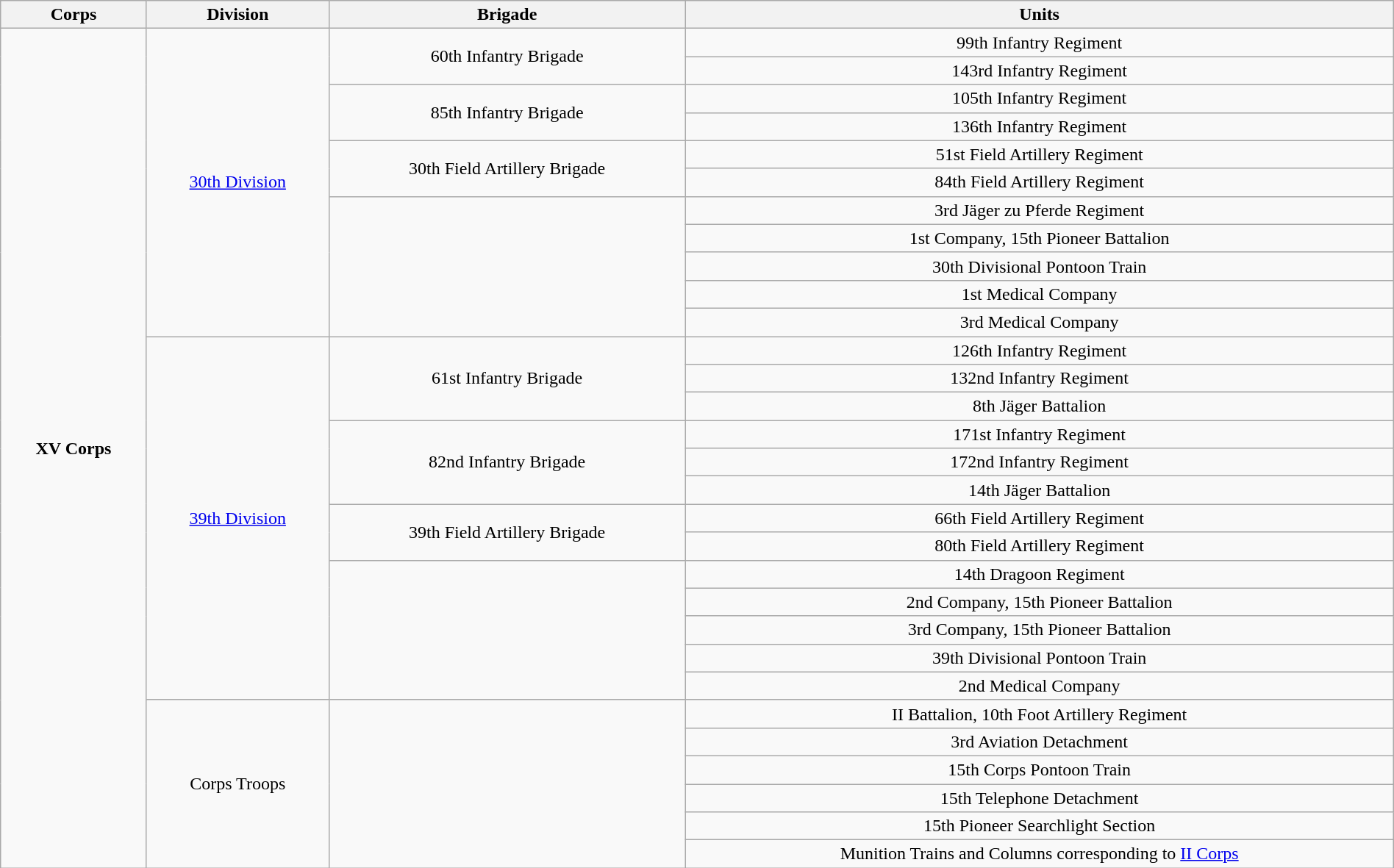<table class="wikitable collapsible collapsed" style="text-align:center; width:100%;">
<tr>
<th>Corps</th>
<th>Division</th>
<th>Brigade</th>
<th>Units</th>
</tr>
<tr>
<td ROWSPAN=30><strong>XV Corps</strong></td>
<td ROWSPAN=11><a href='#'>30th Division</a></td>
<td ROWSPAN=2>60th Infantry Brigade</td>
<td>99th Infantry Regiment</td>
</tr>
<tr>
<td>143rd Infantry Regiment</td>
</tr>
<tr>
<td ROWSPAN=2>85th Infantry Brigade</td>
<td>105th Infantry Regiment</td>
</tr>
<tr>
<td>136th Infantry Regiment</td>
</tr>
<tr>
<td ROWSPAN=2>30th Field Artillery Brigade</td>
<td>51st Field Artillery Regiment</td>
</tr>
<tr>
<td>84th Field Artillery Regiment</td>
</tr>
<tr>
<td ROWSPAN=5></td>
<td>3rd Jäger zu Pferde Regiment</td>
</tr>
<tr>
<td>1st Company, 15th Pioneer Battalion</td>
</tr>
<tr>
<td>30th Divisional Pontoon Train</td>
</tr>
<tr>
<td>1st Medical Company</td>
</tr>
<tr>
<td>3rd Medical Company</td>
</tr>
<tr>
<td ROWSPAN=13><a href='#'>39th Division</a></td>
<td ROWSPAN=3>61st Infantry Brigade</td>
<td>126th Infantry Regiment</td>
</tr>
<tr>
<td>132nd Infantry Regiment</td>
</tr>
<tr>
<td>8th Jäger Battalion</td>
</tr>
<tr>
<td ROWSPAN=3>82nd Infantry Brigade</td>
<td>171st Infantry Regiment</td>
</tr>
<tr>
<td>172nd Infantry Regiment</td>
</tr>
<tr>
<td>14th Jäger Battalion</td>
</tr>
<tr>
<td ROWSPAN=2>39th Field Artillery Brigade</td>
<td>66th Field Artillery Regiment</td>
</tr>
<tr>
<td>80th Field Artillery Regiment</td>
</tr>
<tr>
<td ROWSPAN=5></td>
<td>14th Dragoon Regiment</td>
</tr>
<tr>
<td>2nd Company, 15th Pioneer Battalion</td>
</tr>
<tr>
<td>3rd Company, 15th Pioneer Battalion</td>
</tr>
<tr>
<td>39th Divisional Pontoon Train</td>
</tr>
<tr>
<td>2nd Medical Company</td>
</tr>
<tr>
<td ROWSPAN=6>Corps Troops</td>
<td ROWSPAN=6></td>
<td>II Battalion, 10th Foot Artillery Regiment</td>
</tr>
<tr>
<td>3rd Aviation Detachment</td>
</tr>
<tr>
<td>15th Corps Pontoon Train</td>
</tr>
<tr>
<td>15th Telephone Detachment</td>
</tr>
<tr>
<td>15th Pioneer Searchlight Section</td>
</tr>
<tr>
<td>Munition Trains and Columns corresponding to <a href='#'>II Corps</a></td>
</tr>
</table>
